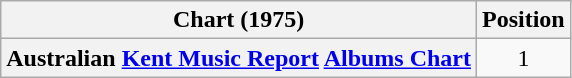<table class="wikitable plainrowheaders" style="text-align:center">
<tr>
<th>Chart (1975)</th>
<th>Position</th>
</tr>
<tr>
<th scope="row">Australian <a href='#'>Kent Music Report</a> <a href='#'>Albums Chart</a></th>
<td>1</td>
</tr>
</table>
